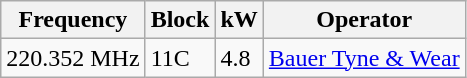<table class="wikitable sortable">
<tr>
<th>Frequency</th>
<th>Block</th>
<th>kW</th>
<th>Operator</th>
</tr>
<tr>
<td>220.352 MHz</td>
<td>11C</td>
<td>4.8</td>
<td><a href='#'>Bauer Tyne & Wear</a></td>
</tr>
</table>
